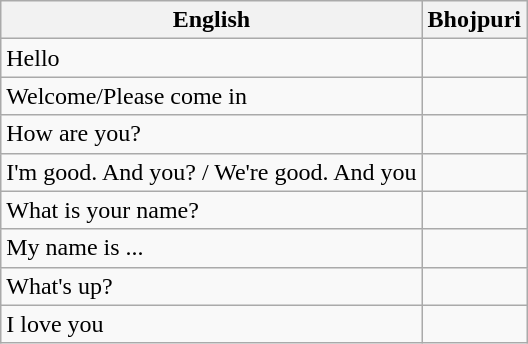<table class="wikitable" border = 1>
<tr>
<th>English</th>
<th>Bhojpuri</th>
</tr>
<tr>
<td>Hello</td>
<td></td>
</tr>
<tr>
<td>Welcome/Please come in</td>
<td></td>
</tr>
<tr>
<td>How are you?</td>
<td></td>
</tr>
<tr>
<td>I'm good. And you? / We're good. And you</td>
<td></td>
</tr>
<tr>
<td>What is your name?</td>
<td></td>
</tr>
<tr>
<td>My name is ...</td>
<td></td>
</tr>
<tr>
<td>What's up?</td>
<td></td>
</tr>
<tr>
<td>I love you</td>
<td></td>
</tr>
</table>
